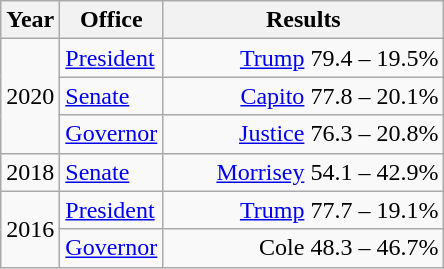<table class="wikitable">
<tr>
<th width="30">Year</th>
<th width="60">Office</th>
<th width="180">Results</th>
</tr>
<tr>
<td rowspan="3">2020</td>
<td><a href='#'>President</a></td>
<td align="right" ><a href='#'>Trump</a> 79.4 – 19.5%</td>
</tr>
<tr>
<td><a href='#'>Senate</a></td>
<td align="right" ><a href='#'>Capito</a> 77.8 – 20.1%</td>
</tr>
<tr>
<td><a href='#'>Governor</a></td>
<td align="right" ><a href='#'>Justice</a> 76.3 – 20.8%</td>
</tr>
<tr>
<td>2018</td>
<td><a href='#'>Senate</a></td>
<td align="right" ><a href='#'>Morrisey</a> 54.1 – 42.9%</td>
</tr>
<tr>
<td rowspan="2">2016</td>
<td><a href='#'>President</a></td>
<td align="right" ><a href='#'>Trump</a> 77.7 – 19.1%</td>
</tr>
<tr>
<td><a href='#'>Governor</a></td>
<td align="right" >Cole 48.3 – 46.7%</td>
</tr>
</table>
